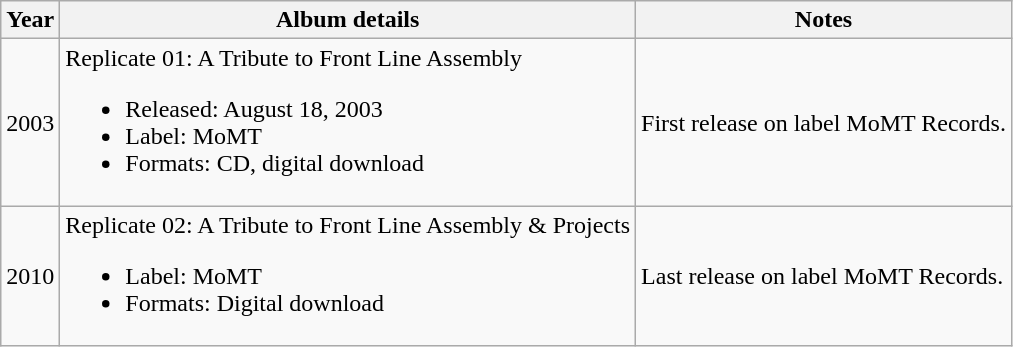<table class="wikitable">
<tr>
<th>Year</th>
<th>Album details</th>
<th>Notes</th>
</tr>
<tr>
<td>2003</td>
<td>Replicate 01: A Tribute to Front Line Assembly<br><ul><li>Released: August 18, 2003</li><li>Label: MoMT</li><li>Formats: CD, digital download</li></ul></td>
<td>First release on label MoMT Records.</td>
</tr>
<tr>
<td>2010</td>
<td>Replicate 02: A Tribute to Front Line Assembly & Projects<br><ul><li>Label: MoMT</li><li>Formats: Digital download</li></ul></td>
<td>Last release on label MoMT Records.</td>
</tr>
</table>
